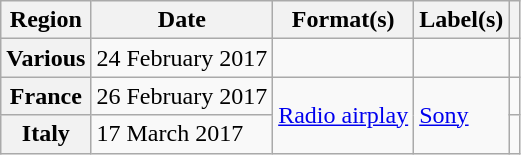<table class="wikitable plainrowheaders">
<tr>
<th scope="col">Region</th>
<th scope="col">Date</th>
<th scope="col">Format(s)</th>
<th scope="col">Label(s)</th>
<th scope="col"></th>
</tr>
<tr>
<th scope="row">Various</th>
<td>24 February 2017</td>
<td></td>
<td></td>
<td></td>
</tr>
<tr>
<th scope="row">France</th>
<td>26 February 2017</td>
<td rowspan="5"><a href='#'>Radio airplay</a></td>
<td rowspan="5"><a href='#'>Sony</a></td>
<td></td>
</tr>
<tr>
<th scope="row">Italy</th>
<td>17 March 2017</td>
<td></td>
</tr>
</table>
